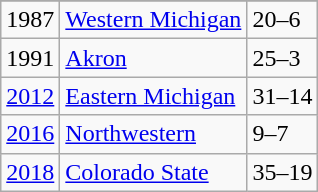<table class="wikitable">
<tr>
</tr>
<tr>
<td>1987</td>
<td><a href='#'>Western Michigan</a></td>
<td>20–6</td>
</tr>
<tr>
<td>1991</td>
<td><a href='#'>Akron</a></td>
<td>25–3</td>
</tr>
<tr>
<td><a href='#'>2012</a></td>
<td><a href='#'>Eastern Michigan</a></td>
<td>31–14</td>
</tr>
<tr>
<td><a href='#'>2016</a></td>
<td><a href='#'>Northwestern</a></td>
<td>9–7</td>
</tr>
<tr>
<td><a href='#'>2018</a></td>
<td><a href='#'>Colorado State</a></td>
<td>35–19</td>
</tr>
</table>
